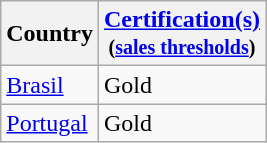<table class="wikitable">
<tr>
<th>Country</th>
<th><a href='#'>Certification(s)</a><br><small>(<a href='#'>sales thresholds</a>)</small></th>
</tr>
<tr>
<td><a href='#'>Brasil</a></td>
<td>Gold</td>
</tr>
<tr>
<td><a href='#'>Portugal</a></td>
<td>Gold</td>
</tr>
</table>
